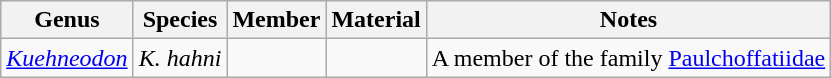<table class="wikitable" align="center">
<tr>
<th>Genus</th>
<th>Species</th>
<th>Member</th>
<th>Material</th>
<th>Notes</th>
</tr>
<tr>
<td><em><a href='#'>Kuehneodon</a></em></td>
<td><em>K. hahni</em></td>
<td></td>
<td></td>
<td>A member of the family <a href='#'>Paulchoffatiidae</a></td>
</tr>
</table>
